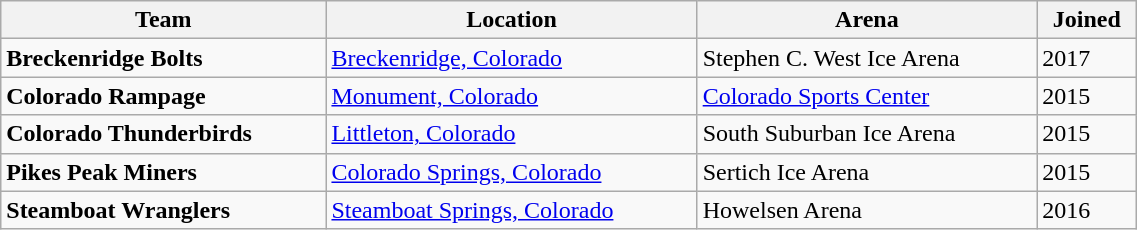<table class="wikitable" style="width: 60%">
<tr>
<th>Team</th>
<th>Location</th>
<th>Arena</th>
<th>Joined</th>
</tr>
<tr>
<td><strong>Breckenridge Bolts</strong></td>
<td><a href='#'>Breckenridge, Colorado</a></td>
<td>Stephen C. West Ice Arena</td>
<td>2017</td>
</tr>
<tr>
<td><strong>Colorado Rampage</strong></td>
<td><a href='#'>Monument, Colorado</a></td>
<td><a href='#'>Colorado Sports Center</a></td>
<td>2015</td>
</tr>
<tr>
<td><strong>Colorado Thunderbirds</strong></td>
<td><a href='#'>Littleton, Colorado</a></td>
<td>South Suburban Ice Arena</td>
<td>2015</td>
</tr>
<tr>
<td><strong>Pikes Peak Miners</strong></td>
<td><a href='#'>Colorado Springs, Colorado</a></td>
<td>Sertich Ice Arena</td>
<td>2015</td>
</tr>
<tr>
<td><strong>Steamboat Wranglers</strong></td>
<td><a href='#'>Steamboat Springs, Colorado</a></td>
<td>Howelsen Arena</td>
<td>2016</td>
</tr>
</table>
